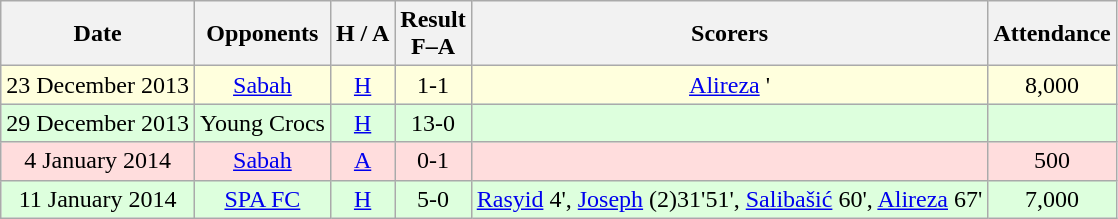<table class="wikitable" style="text-align:center">
<tr>
<th>Date</th>
<th>Opponents</th>
<th>H / A</th>
<th>Result<br>F–A</th>
<th>Scorers</th>
<th>Attendance</th>
</tr>
<tr bgcolor="#FFFFDD">
<td>23 December 2013</td>
<td><a href='#'>Sabah</a></td>
<td><a href='#'>H</a></td>
<td>1-1</td>
<td><a href='#'>Alireza</a> '</td>
<td>8,000</td>
</tr>
<tr bgcolor="#ddffdd">
<td>29 December 2013</td>
<td>Young Crocs</td>
<td><a href='#'>H</a></td>
<td>13-0</td>
<td></td>
<td></td>
</tr>
<tr bgcolor="#ffdddd">
<td>4 January 2014</td>
<td><a href='#'>Sabah</a></td>
<td><a href='#'>A</a></td>
<td>0-1</td>
<td></td>
<td>500</td>
</tr>
<tr bgcolor="#ddffdd">
<td>11 January 2014</td>
<td><a href='#'>SPA FC</a></td>
<td><a href='#'>H</a></td>
<td>5-0</td>
<td><a href='#'>Rasyid</a> 4', <a href='#'>Joseph</a> (2)31'51', <a href='#'>Salibašić</a> 60', <a href='#'>Alireza</a> 67'</td>
<td>7,000</td>
</tr>
</table>
